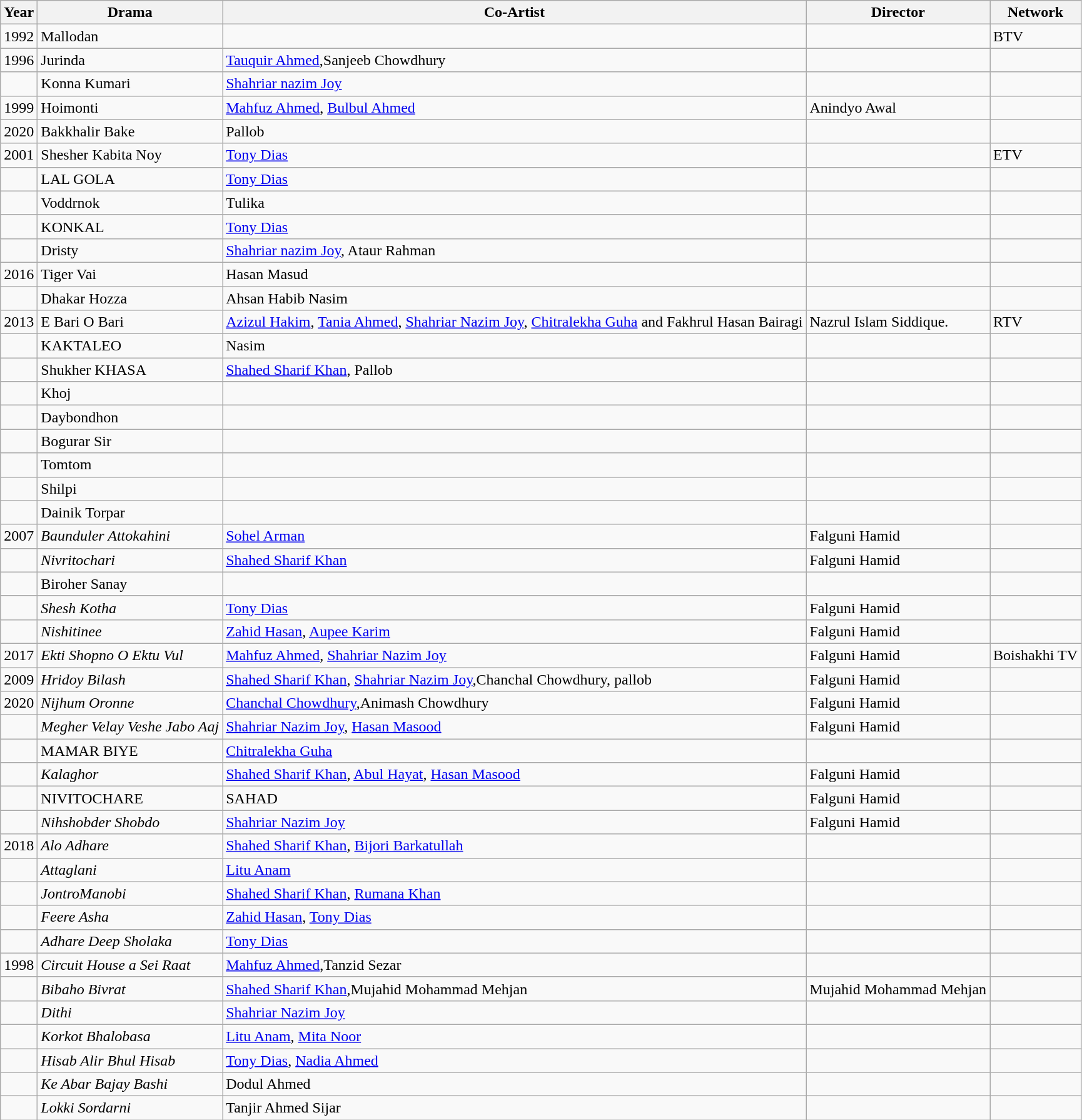<table class="wikitable">
<tr>
<th>Year</th>
<th>Drama</th>
<th>Co-Artist</th>
<th>Director</th>
<th>Network</th>
</tr>
<tr>
<td>1992</td>
<td>Mallodan</td>
<td></td>
<td></td>
<td>BTV</td>
</tr>
<tr>
<td>1996</td>
<td>Jurinda</td>
<td><a href='#'>Tauquir Ahmed</a>,Sanjeeb Chowdhury</td>
<td></td>
<td></td>
</tr>
<tr>
<td></td>
<td>Konna Kumari</td>
<td><a href='#'>Shahriar nazim Joy</a></td>
<td></td>
<td></td>
</tr>
<tr>
<td>1999</td>
<td>Hoimonti</td>
<td><a href='#'>Mahfuz Ahmed</a>, <a href='#'>Bulbul Ahmed</a></td>
<td>Anindyo Awal</td>
<td></td>
</tr>
<tr>
<td>2020</td>
<td>Bakkhalir Bake</td>
<td>Pallob</td>
<td></td>
<td></td>
</tr>
<tr>
<td>2001</td>
<td>Shesher Kabita Noy</td>
<td><a href='#'>Tony Dias</a></td>
<td></td>
<td>ETV</td>
</tr>
<tr>
<td></td>
<td>LAL GOLA</td>
<td><a href='#'>Tony Dias</a></td>
<td></td>
<td></td>
</tr>
<tr>
<td></td>
<td>Voddrnok</td>
<td>Tulika</td>
<td></td>
<td></td>
</tr>
<tr>
<td></td>
<td>KONKAL</td>
<td><a href='#'>Tony Dias</a></td>
<td></td>
<td></td>
</tr>
<tr>
<td></td>
<td>Dristy</td>
<td><a href='#'>Shahriar nazim Joy</a>, Ataur Rahman</td>
<td></td>
<td></td>
</tr>
<tr>
<td>2016</td>
<td>Tiger Vai</td>
<td>Hasan Masud</td>
<td></td>
<td></td>
</tr>
<tr>
<td></td>
<td>Dhakar Hozza</td>
<td>Ahsan Habib Nasim</td>
<td></td>
<td></td>
</tr>
<tr>
<td>2013</td>
<td>E Bari O Bari</td>
<td><a href='#'>Azizul Hakim</a>, <a href='#'>Tania Ahmed</a>, <a href='#'>Shahriar Nazim Joy</a>, <a href='#'>Chitralekha Guha</a> and Fakhrul Hasan  Bairagi</td>
<td>Nazrul  Islam Siddique.</td>
<td>RTV</td>
</tr>
<tr>
<td></td>
<td>KAKTALEO</td>
<td>Nasim</td>
<td></td>
<td></td>
</tr>
<tr>
<td></td>
<td>Shukher KHASA</td>
<td><a href='#'>Shahed Sharif Khan</a>, Pallob</td>
<td></td>
<td></td>
</tr>
<tr>
<td></td>
<td>Khoj</td>
<td></td>
<td></td>
<td></td>
</tr>
<tr>
<td></td>
<td>Daybondhon</td>
<td></td>
<td></td>
<td></td>
</tr>
<tr>
<td></td>
<td>Bogurar Sir</td>
<td></td>
<td></td>
<td></td>
</tr>
<tr>
<td></td>
<td>Tomtom</td>
<td></td>
<td></td>
<td></td>
</tr>
<tr>
<td></td>
<td>Shilpi</td>
<td></td>
<td></td>
<td></td>
</tr>
<tr>
<td></td>
<td>Dainik Torpar</td>
<td></td>
<td></td>
<td></td>
</tr>
<tr>
<td>2007</td>
<td><em>Baunduler Attokahini</em></td>
<td><a href='#'>Sohel Arman</a></td>
<td>Falguni Hamid</td>
<td></td>
</tr>
<tr>
<td></td>
<td><em>Nivritochari</em></td>
<td><a href='#'>Shahed Sharif Khan</a></td>
<td>Falguni Hamid</td>
<td></td>
</tr>
<tr>
<td></td>
<td>Biroher Sanay</td>
<td></td>
<td></td>
<td></td>
</tr>
<tr>
<td></td>
<td><em>Shesh Kotha</em></td>
<td><a href='#'>Tony Dias</a></td>
<td>Falguni Hamid</td>
<td></td>
</tr>
<tr>
<td></td>
<td><em>Nishitinee</em></td>
<td><a href='#'>Zahid Hasan</a>, <a href='#'>Aupee Karim</a></td>
<td>Falguni Hamid</td>
<td></td>
</tr>
<tr>
<td>2017</td>
<td><em>Ekti Shopno O Ektu Vul</em></td>
<td><a href='#'>Mahfuz Ahmed</a>, <a href='#'>Shahriar Nazim Joy</a></td>
<td>Falguni Hamid</td>
<td>Boishakhi TV</td>
</tr>
<tr>
<td>2009</td>
<td><em>Hridoy Bilash</em></td>
<td><a href='#'>Shahed Sharif Khan</a>, <a href='#'>Shahriar Nazim Joy</a>,Chanchal Chowdhury, pallob</td>
<td>Falguni Hamid</td>
<td></td>
</tr>
<tr>
<td>2020</td>
<td><em>Nijhum Oronne</em></td>
<td><a href='#'>Chanchal Chowdhury</a>,Animash  Chowdhury</td>
<td>Falguni Hamid</td>
<td></td>
</tr>
<tr>
<td></td>
<td><em>Megher Velay Veshe Jabo Aaj</em></td>
<td><a href='#'>Shahriar Nazim Joy</a>, <a href='#'>Hasan Masood</a></td>
<td>Falguni Hamid</td>
<td></td>
</tr>
<tr>
<td></td>
<td>MAMAR BIYE</td>
<td><a href='#'>Chitralekha Guha</a></td>
<td></td>
<td></td>
</tr>
<tr>
<td></td>
<td><em>Kalaghor</em></td>
<td><a href='#'>Shahed Sharif Khan</a>, <a href='#'>Abul Hayat</a>, <a href='#'>Hasan Masood</a></td>
<td>Falguni Hamid</td>
<td></td>
</tr>
<tr>
<td></td>
<td>NIVITOCHARE</td>
<td>SAHAD</td>
<td>Falguni Hamid</td>
<td></td>
</tr>
<tr>
<td></td>
<td><em>Nihshobder Shobdo</em></td>
<td><a href='#'>Shahriar Nazim Joy</a></td>
<td>Falguni Hamid</td>
<td></td>
</tr>
<tr>
<td>2018</td>
<td><em>Alo Adhare</em></td>
<td><a href='#'>Shahed Sharif Khan</a>, <a href='#'>Bijori Barkatullah</a></td>
<td></td>
<td></td>
</tr>
<tr>
<td></td>
<td><em>Attaglani</em></td>
<td><a href='#'>Litu Anam</a></td>
<td></td>
<td></td>
</tr>
<tr>
<td></td>
<td><em>JontroManobi</em></td>
<td><a href='#'>Shahed Sharif Khan</a>, <a href='#'>Rumana Khan</a></td>
<td></td>
<td></td>
</tr>
<tr>
<td></td>
<td><em>Feere Asha</em></td>
<td><a href='#'>Zahid Hasan</a>, <a href='#'>Tony Dias</a></td>
<td></td>
<td></td>
</tr>
<tr>
<td></td>
<td><em>Adhare Deep Sholaka</em></td>
<td><a href='#'>Tony Dias</a></td>
<td></td>
<td></td>
</tr>
<tr>
<td>1998</td>
<td><em>Circuit House a Sei Raat</em></td>
<td><a href='#'>Mahfuz Ahmed</a>,Tanzid Sezar</td>
<td></td>
<td></td>
</tr>
<tr>
<td></td>
<td><em>Bibaho Bivrat</em></td>
<td><a href='#'>Shahed Sharif Khan</a>,Mujahid Mohammad Mehjan</td>
<td>Mujahid Mohammad Mehjan</td>
<td></td>
</tr>
<tr>
<td></td>
<td><em>Dithi</em></td>
<td><a href='#'>Shahriar Nazim Joy</a></td>
<td></td>
<td></td>
</tr>
<tr>
<td></td>
<td><em>Korkot Bhalobasa</em></td>
<td><a href='#'>Litu Anam</a>, <a href='#'>Mita Noor</a></td>
<td></td>
<td></td>
</tr>
<tr>
<td></td>
<td><em>Hisab Alir Bhul Hisab</em></td>
<td><a href='#'>Tony Dias</a>, <a href='#'>Nadia Ahmed</a></td>
<td></td>
<td></td>
</tr>
<tr>
<td></td>
<td><em>Ke Abar Bajay Bashi</em></td>
<td>Dodul Ahmed</td>
<td></td>
<td></td>
</tr>
<tr>
<td></td>
<td><em>Lokki Sordarni</em></td>
<td>Tanjir Ahmed Sijar</td>
<td></td>
<td></td>
</tr>
</table>
